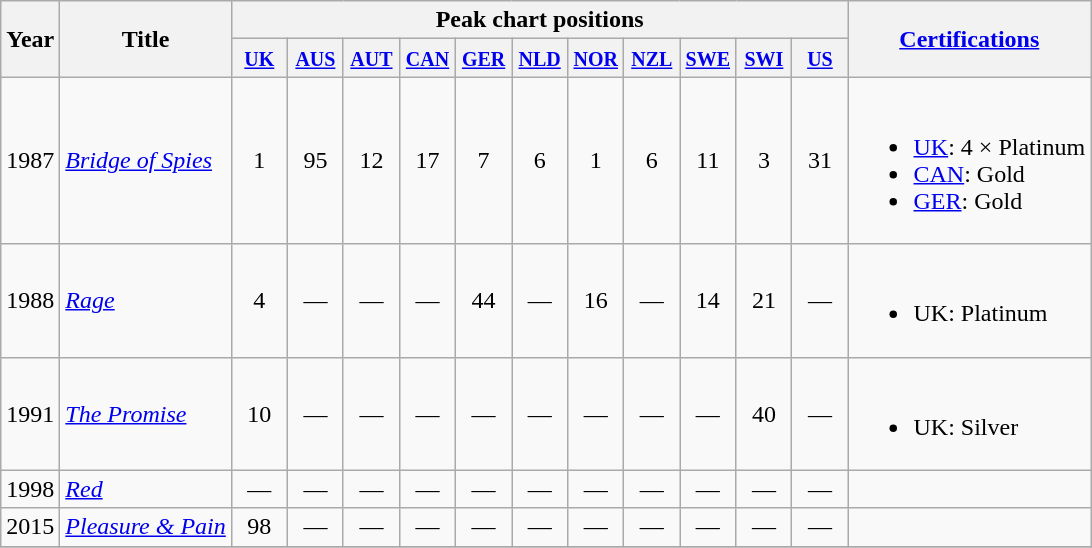<table class="wikitable">
<tr>
<th rowspan="2">Year</th>
<th rowspan="2">Title</th>
<th colspan="11">Peak chart positions</th>
<th rowspan="2"><a href='#'>Certifications</a></th>
</tr>
<tr>
<th width="30"><small><a href='#'>UK</a></small><br></th>
<th width="30"><small><a href='#'>AUS</a></small><br></th>
<th width="30"><small><a href='#'>AUT</a></small><br></th>
<th width="30"><small><a href='#'>CAN</a></small><br></th>
<th width="30"><small><a href='#'>GER</a></small><br></th>
<th width="30"><small><a href='#'>NLD</a></small><br></th>
<th width="30"><small><a href='#'>NOR</a></small><br></th>
<th width="30"><small><a href='#'>NZL</a></small><br></th>
<th width="30"><small><a href='#'>SWE</a></small><br></th>
<th width="30"><small><a href='#'>SWI</a></small><br></th>
<th width="30"><small><a href='#'>US</a></small><br></th>
</tr>
<tr>
<td>1987</td>
<td><em><a href='#'>Bridge of Spies</a></em></td>
<td align="center">1</td>
<td align="center">95</td>
<td align="center">12</td>
<td align="center">17</td>
<td align="center">7</td>
<td align="center">6</td>
<td align="center">1</td>
<td align="center">6</td>
<td align="center">11</td>
<td align="center">3</td>
<td align="center">31</td>
<td><br><ul><li><a href='#'>UK</a>: 4 × Platinum</li><li><a href='#'>CAN</a>: Gold</li><li><a href='#'>GER</a>: Gold</li></ul></td>
</tr>
<tr>
<td>1988</td>
<td><em><a href='#'>Rage</a></em></td>
<td align="center">4</td>
<td align="center">—</td>
<td align="center">—</td>
<td align="center">—</td>
<td align="center">44</td>
<td align="center">—</td>
<td align="center">16</td>
<td align="center">—</td>
<td align="center">14</td>
<td align="center">21</td>
<td align="center">—</td>
<td><br><ul><li>UK: Platinum</li></ul></td>
</tr>
<tr>
<td>1991</td>
<td><em><a href='#'>The Promise</a></em></td>
<td align="center">10</td>
<td align="center">—</td>
<td align="center">—</td>
<td align="center">—</td>
<td align="center">—</td>
<td align="center">—</td>
<td align="center">—</td>
<td align="center">—</td>
<td align="center">—</td>
<td align="center">40</td>
<td align="center">—</td>
<td><br><ul><li>UK: Silver</li></ul></td>
</tr>
<tr>
<td>1998</td>
<td><em><a href='#'>Red</a></em></td>
<td align="center">—</td>
<td align="center">—</td>
<td align="center">—</td>
<td align="center">—</td>
<td align="center">—</td>
<td align="center">—</td>
<td align="center">—</td>
<td align="center">—</td>
<td align="center">—</td>
<td align="center">—</td>
<td align="center">—</td>
<td></td>
</tr>
<tr>
<td>2015</td>
<td><em><a href='#'>Pleasure & Pain</a></em></td>
<td align="center">98</td>
<td align="center">—</td>
<td align="center">—</td>
<td align="center">—</td>
<td align="center">—</td>
<td align="center">—</td>
<td align="center">—</td>
<td align="center">—</td>
<td align="center">—</td>
<td align="center">—</td>
<td align="center">—</td>
<td></td>
</tr>
<tr>
</tr>
</table>
